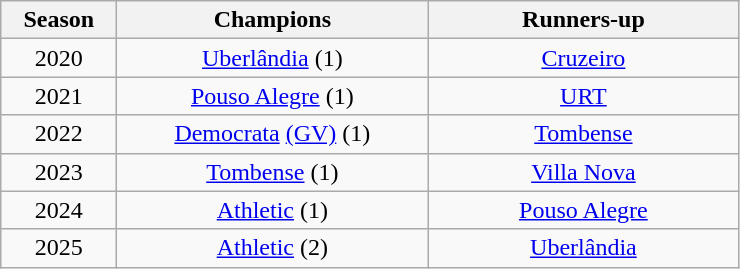<table class="wikitable" style="text-align:center; margin-left:1em;">
<tr>
<th style="width:70px">Season</th>
<th style="width:200px">Champions</th>
<th style="width:200px">Runners-up</th>
</tr>
<tr>
<td>2020</td>
<td><a href='#'>Uberlândia</a> (1)</td>
<td><a href='#'>Cruzeiro</a></td>
</tr>
<tr>
<td>2021</td>
<td><a href='#'>Pouso Alegre</a> (1)</td>
<td><a href='#'>URT</a></td>
</tr>
<tr>
<td>2022</td>
<td><a href='#'>Democrata</a> <a href='#'>(GV)</a> (1)</td>
<td><a href='#'>Tombense</a></td>
</tr>
<tr>
<td>2023</td>
<td><a href='#'>Tombense</a> (1)</td>
<td><a href='#'>Villa Nova</a></td>
</tr>
<tr>
<td>2024</td>
<td><a href='#'>Athletic</a> (1)</td>
<td><a href='#'>Pouso Alegre</a></td>
</tr>
<tr>
<td>2025</td>
<td><a href='#'>Athletic</a> (2)</td>
<td><a href='#'>Uberlândia</a></td>
</tr>
</table>
